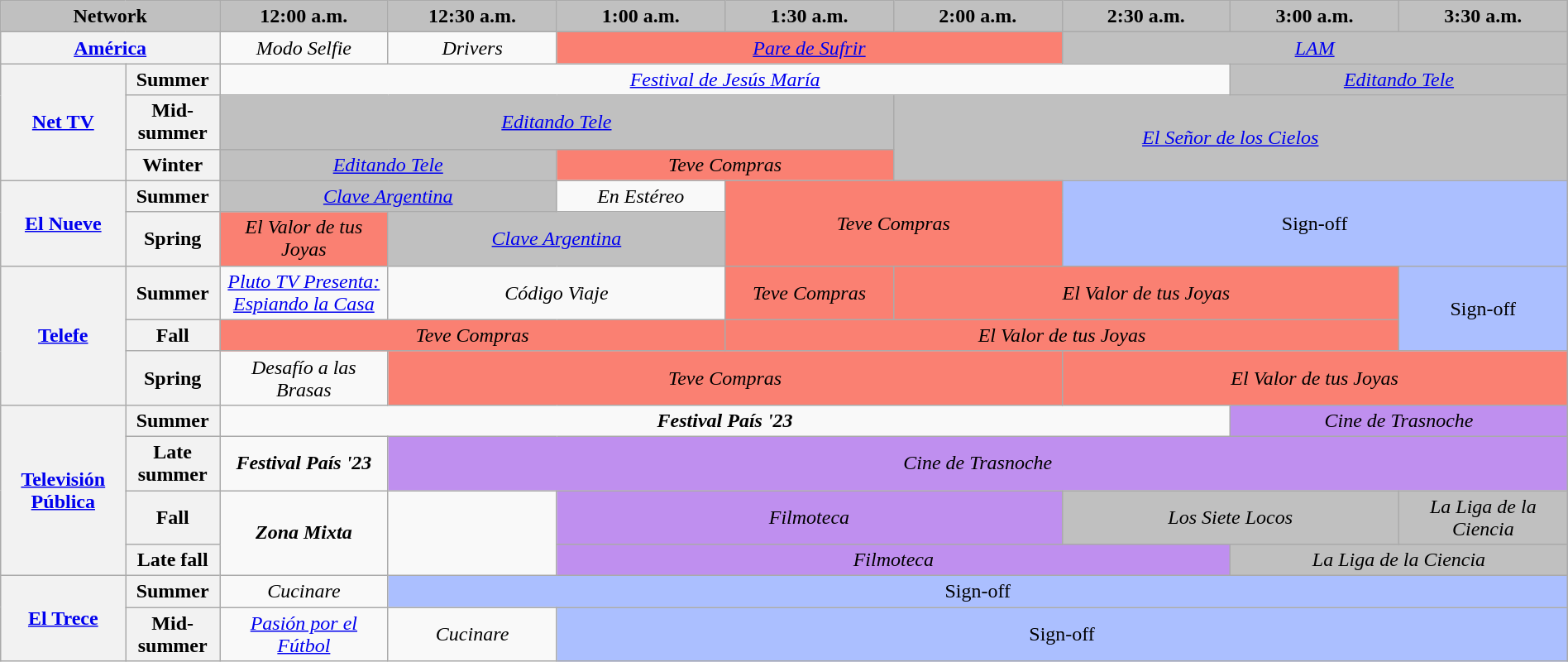<table class="wikitable" style="width:100%;margin-right:0;text-align:center">
<tr>
<th colspan="2" style="background-color:#C0C0C0;width:13%;">Network</th>
<th style="background-color:#C0C0C0;text-align:center;width:10%;">12:00 a.m.</th>
<th style="background-color:#C0C0C0;text-align:center;width:10%;">12:30 a.m.</th>
<th style="background-color:#C0C0C0;text-align:center;width:10%;">1:00 a.m.</th>
<th style="background-color:#C0C0C0;text-align:center;width:10%;">1:30 a.m.</th>
<th style="background-color:#C0C0C0;text-align:center;width:10%;">2:00 a.m.</th>
<th style="background-color:#C0C0C0;text-align:center;width:10%;">2:30 a.m.</th>
<th style="background-color:#C0C0C0;text-align:center;width:10%;">3:00 a.m.</th>
<th style="background-color:#C0C0C0;text-align:center;width:10%;">3:30 a.m.</th>
</tr>
<tr>
<th colspan="2"><a href='#'>América</a></th>
<td><em>Modo Selfie</em></td>
<td><em>Drivers</em><br></td>
<td style="background:#FA8072;" colspan="3"><em><a href='#'>Pare de Sufrir</a></em></td>
<td style="background:#C0C0C0;" colspan="3"><em><a href='#'>LAM</a></em>  </td>
</tr>
<tr>
<th rowspan="3"><a href='#'>Net TV</a></th>
<th>Summer</th>
<td colspan="6"><em><a href='#'>Festival de Jesús María</a></em> </td>
<td style="background:#C0C0C0;" colspan="2"><em><a href='#'>Editando Tele</a></em> <br></td>
</tr>
<tr>
<th>Mid-summer</th>
<td style="background:#C0C0C0;" colspan="4"><em><a href='#'>Editando Tele</a></em> </td>
<td style="background:#C0C0C0;" colspan="4" rowspan="2"><em><a href='#'>El Señor de los Cielos</a></em>  </td>
</tr>
<tr>
<th>Winter</th>
<td style="background:#C0C0C0;" colspan="2"><em><a href='#'>Editando Tele</a></em> </td>
<td style="background:#FA8072;" colspan="2"><em>Teve Compras</em></td>
</tr>
<tr>
<th rowspan="2"><a href='#'>El Nueve</a></th>
<th>Summer</th>
<td style="background:#C0C0C0;" colspan="2"><em><a href='#'>Clave Argentina</a></em> </td>
<td><em>En Estéreo</em></td>
<td style="background:#FA8072;" colspan="2" rowspan="2"><em>Teve Compras</em></td>
<td style="background:#abbfff;" colspan="3" rowspan="2">Sign-off</td>
</tr>
<tr>
<th>Spring</th>
<td style="background:#FA8072;"><em>El Valor de tus Joyas</em></td>
<td style="background:#C0C0C0;" colspan="2"><em><a href='#'>Clave Argentina</a></em> </td>
</tr>
<tr>
<th rowspan="3"><a href='#'>Telefe</a></th>
<th>Summer</th>
<td><em><a href='#'>Pluto TV Presenta: Espiando la Casa</a></em></td>
<td colspan="2"><em>Código Viaje</em></td>
<td style="background:#FA8072;"><em>Teve Compras</em></td>
<td style="background:#FA8072;" colspan="3"><em>El Valor de tus Joyas</em></td>
<td style="background:#abbfff;" rowspan="2">Sign-off</td>
</tr>
<tr>
<th>Fall</th>
<td style="background:#FA8072;" colspan="3"><em>Teve Compras</em> </td>
<td style="background:#FA8072;" colspan="4"><em>El Valor de tus Joyas</em> </td>
</tr>
<tr>
<th>Spring</th>
<td><em>Desafío a las Brasas</em></td>
<td style="background:#FA8072;" colspan="4"><em>Teve Compras</em></td>
<td style="background:#FA8072;" colspan="3"><em>El Valor de tus Joyas</em></td>
</tr>
<tr>
<th rowspan="4"><a href='#'>Televisión Pública</a></th>
<th>Summer</th>
<td colspan="6"><strong><em>Festival País '23</em></strong> </td>
<td style="background:#bf8fef;" colspan="2"><em>Cine de Trasnoche</em> </td>
</tr>
<tr>
<th>Late summer</th>
<td><strong><em>Festival País '23</em></strong> </td>
<td style="background:#bf8fef;" colspan="7"><em>Cine de Trasnoche</em> </td>
</tr>
<tr>
<th>Fall</th>
<td rowspan="2"><strong><em>Zona Mixta</em></strong> </td>
<td rowspan="2"><em></em></td>
<td style="background:#bf8fef;" colspan="3"><em>Filmoteca</em></td>
<td style="background:#C0C0C0;" colspan="2"><em>Los Siete Locos</em> </td>
<td style="background:#C0C0C0;"><em>La Liga de la Ciencia</em>  </td>
</tr>
<tr>
<th>Late fall</th>
<td style="background:#bf8fef;" colspan="4"><em>Filmoteca</em></td>
<td style="background:#C0C0C0;" colspan="2"><em>La Liga de la Ciencia</em> </td>
</tr>
<tr>
<th rowspan="2"><a href='#'>El Trece</a></th>
<th>Summer</th>
<td><em>Cucinare</em></td>
<td style="background:#abbfff;" colspan="7">Sign-off</td>
</tr>
<tr>
<th>Mid-summer</th>
<td><em><a href='#'>Pasión por el Fútbol</a></em> </td>
<td><em>Cucinare</em></td>
<td style="background:#abbfff;" colspan="6">Sign-off</td>
</tr>
</table>
